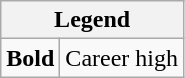<table class="wikitable mw-collapsible mw-collapsed">
<tr>
<th colspan="2">Legend</th>
</tr>
<tr>
<td><strong>Bold</strong></td>
<td>Career high</td>
</tr>
</table>
